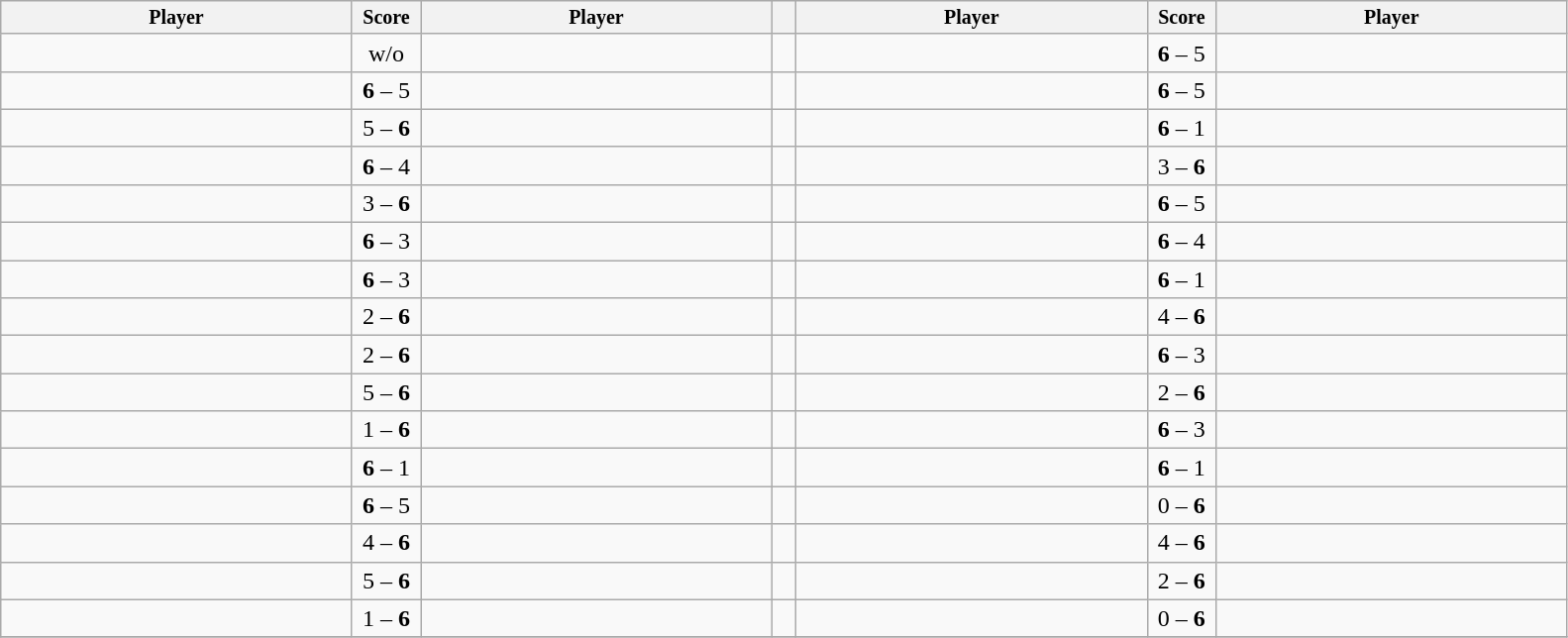<table class="wikitable">
<tr style="font-size:10pt;font-weight:bold">
<th width=230>Player</th>
<th width=40>Score</th>
<th width=230>Player</th>
<th width=10></th>
<th width=230>Player</th>
<th width=40>Score</th>
<th width=230>Player</th>
</tr>
<tr>
<td align=right></td>
<td align=center>w/o</td>
<td></td>
<td></td>
<td align=right></td>
<td align=center><strong>6</strong> – 5</td>
<td></td>
</tr>
<tr>
<td align=right></td>
<td align=center><strong>6</strong> – 5</td>
<td></td>
<td></td>
<td align=right></td>
<td align=center><strong>6</strong> – 5</td>
<td></td>
</tr>
<tr>
<td align=right></td>
<td align=center>5 – <strong>6</strong></td>
<td></td>
<td></td>
<td align=right></td>
<td align=center><strong>6</strong> – 1</td>
<td></td>
</tr>
<tr>
<td align=right></td>
<td align=center><strong>6</strong> – 4</td>
<td></td>
<td></td>
<td align=right></td>
<td align=center>3 – <strong>6</strong></td>
<td></td>
</tr>
<tr>
<td align=right></td>
<td align=center>3 – <strong>6</strong></td>
<td></td>
<td></td>
<td align=right></td>
<td align=center><strong>6</strong> – 5</td>
<td></td>
</tr>
<tr>
<td align=right></td>
<td align=center><strong>6</strong> – 3</td>
<td></td>
<td></td>
<td align=right></td>
<td align=center><strong>6</strong> – 4</td>
<td></td>
</tr>
<tr>
<td align=right></td>
<td align=center><strong>6</strong> – 3</td>
<td></td>
<td></td>
<td align=right></td>
<td align=center><strong>6</strong> – 1</td>
<td></td>
</tr>
<tr>
<td align=right></td>
<td align=center>2 – <strong>6</strong></td>
<td></td>
<td></td>
<td align=right></td>
<td align=center>4 – <strong>6</strong></td>
<td></td>
</tr>
<tr>
<td align=right></td>
<td align=center>2 – <strong>6</strong></td>
<td></td>
<td></td>
<td align=right></td>
<td align=center><strong>6</strong> – 3</td>
<td></td>
</tr>
<tr>
<td align=right></td>
<td align=center>5 – <strong>6</strong></td>
<td></td>
<td></td>
<td align=right></td>
<td align=center>2 – <strong>6</strong></td>
<td></td>
</tr>
<tr>
<td align=right></td>
<td align=center>1 – <strong>6</strong></td>
<td></td>
<td></td>
<td align=right></td>
<td align=center><strong>6</strong> – 3</td>
<td></td>
</tr>
<tr>
<td align=right></td>
<td align=center><strong>6</strong> – 1</td>
<td></td>
<td></td>
<td align=right></td>
<td align=center><strong>6</strong> – 1</td>
<td></td>
</tr>
<tr>
<td align=right></td>
<td align=center><strong>6</strong> – 5</td>
<td></td>
<td></td>
<td align=right></td>
<td align=center>0 – <strong>6</strong></td>
<td></td>
</tr>
<tr>
<td align=right></td>
<td align=center>4 – <strong>6</strong></td>
<td></td>
<td></td>
<td align=right></td>
<td align=center>4 – <strong>6</strong></td>
<td></td>
</tr>
<tr>
<td align=right></td>
<td align=center>5 – <strong>6</strong></td>
<td></td>
<td></td>
<td align=right></td>
<td align=center>2 – <strong>6</strong></td>
<td></td>
</tr>
<tr>
<td align=right></td>
<td align=center>1 – <strong>6</strong></td>
<td></td>
<td></td>
<td align=right></td>
<td align=center>0 – <strong>6</strong></td>
<td></td>
</tr>
<tr>
</tr>
</table>
